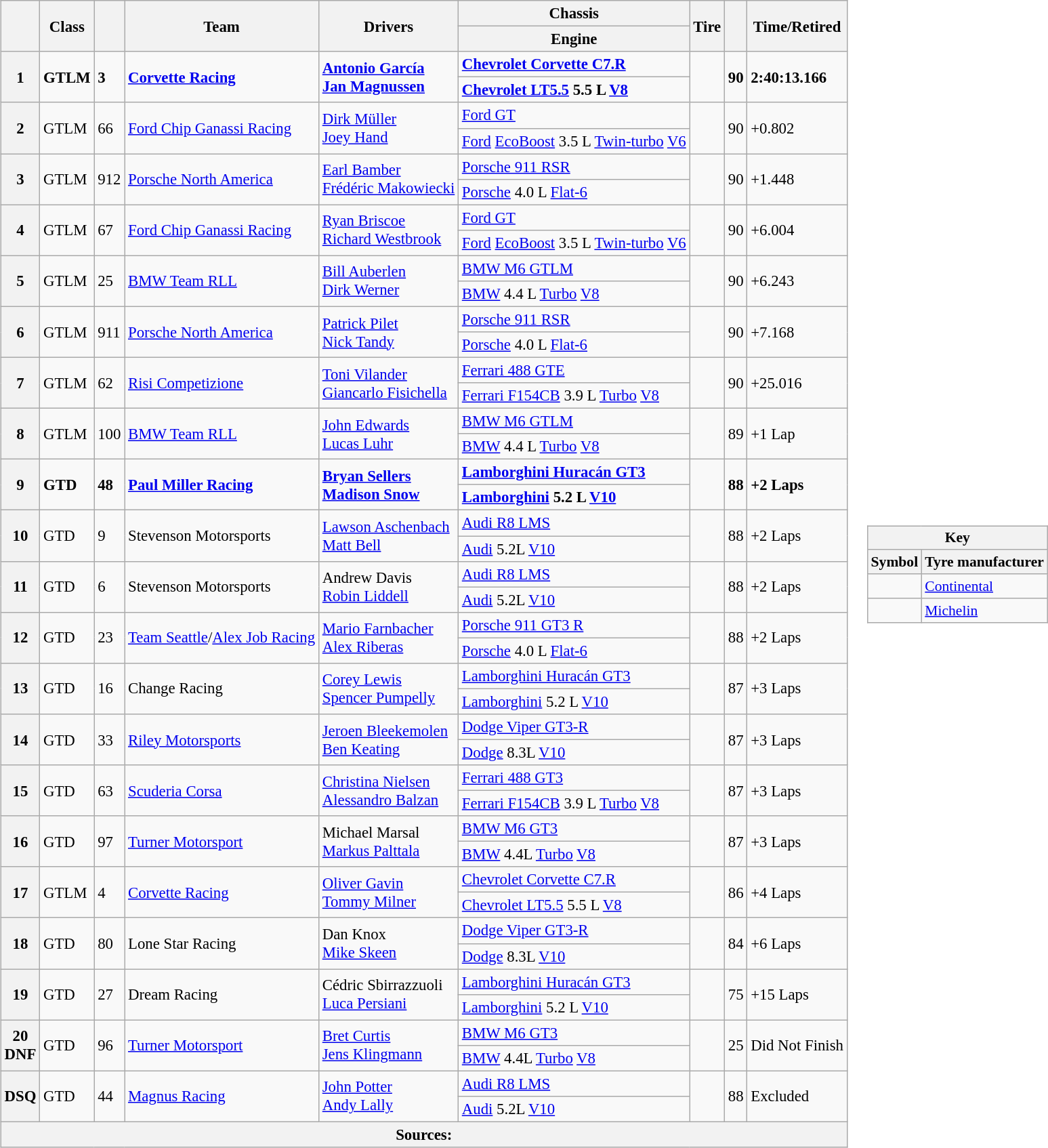<table>
<tr>
<td><br><table class="wikitable" style="font-size: 95%;">
<tr>
<th rowspan="2"></th>
<th rowspan="2">Class</th>
<th rowspan="2" class="unsortable"></th>
<th rowspan="2" class="unsortable">Team</th>
<th rowspan="2" class="unsortable">Drivers</th>
<th scope="col" class="unsortable">Chassis</th>
<th rowspan="2">Tire</th>
<th rowspan="2" class="unsortable"></th>
<th rowspan="2" class="unsortable">Time/Retired</th>
</tr>
<tr>
<th>Engine</th>
</tr>
<tr style="font-weight:bold">
<th rowspan="2">1</th>
<td rowspan="2">GTLM</td>
<td rowspan="2">3</td>
<td rowspan="2"> <a href='#'>Corvette Racing</a></td>
<td rowspan="2"> <a href='#'>Antonio García</a><br> <a href='#'>Jan Magnussen</a></td>
<td><a href='#'>Chevrolet Corvette C7.R</a></td>
<td rowspan="2"></td>
<td rowspan="2">90</td>
<td rowspan="2">2:40:13.166</td>
</tr>
<tr style="font-weight:bold">
<td><a href='#'>Chevrolet LT5.5</a> 5.5 L <a href='#'>V8</a></td>
</tr>
<tr>
<th rowspan="2">2</th>
<td rowspan="2">GTLM</td>
<td rowspan="2">66</td>
<td rowspan="2"> <a href='#'>Ford Chip Ganassi Racing</a></td>
<td rowspan="2"> <a href='#'>Dirk Müller</a><br> <a href='#'>Joey Hand</a></td>
<td><a href='#'>Ford GT</a></td>
<td rowspan="2"></td>
<td rowspan="2">90</td>
<td rowspan="2">+0.802</td>
</tr>
<tr>
<td><a href='#'>Ford</a> <a href='#'>EcoBoost</a> 3.5 L <a href='#'>Twin-turbo</a> <a href='#'>V6</a></td>
</tr>
<tr>
<th rowspan="2">3</th>
<td rowspan="2">GTLM</td>
<td rowspan="2">912</td>
<td rowspan="2"> <a href='#'>Porsche North America</a></td>
<td rowspan="2"> <a href='#'>Earl Bamber</a><br> <a href='#'>Frédéric Makowiecki</a></td>
<td><a href='#'>Porsche 911 RSR</a></td>
<td rowspan="2"></td>
<td rowspan="2">90</td>
<td rowspan="2">+1.448</td>
</tr>
<tr>
<td><a href='#'>Porsche</a> 4.0 L <a href='#'>Flat-6</a></td>
</tr>
<tr>
<th rowspan="2">4</th>
<td rowspan="2">GTLM</td>
<td rowspan="2">67</td>
<td rowspan="2"> <a href='#'>Ford Chip Ganassi Racing</a></td>
<td rowspan="2"> <a href='#'>Ryan Briscoe</a><br> <a href='#'>Richard Westbrook</a></td>
<td><a href='#'>Ford GT</a></td>
<td rowspan="2"></td>
<td rowspan="2">90</td>
<td rowspan="2">+6.004</td>
</tr>
<tr>
<td><a href='#'>Ford</a> <a href='#'>EcoBoost</a> 3.5 L <a href='#'>Twin-turbo</a> <a href='#'>V6</a></td>
</tr>
<tr>
<th rowspan="2">5</th>
<td rowspan="2">GTLM</td>
<td rowspan="2">25</td>
<td rowspan="2"> <a href='#'>BMW Team RLL</a></td>
<td rowspan="2"> <a href='#'>Bill Auberlen</a><br> <a href='#'>Dirk Werner</a></td>
<td><a href='#'>BMW M6 GTLM</a></td>
<td rowspan="2"></td>
<td rowspan="2">90</td>
<td rowspan="2">+6.243</td>
</tr>
<tr>
<td><a href='#'>BMW</a> 4.4 L <a href='#'>Turbo</a> <a href='#'>V8</a></td>
</tr>
<tr>
<th rowspan="2">6</th>
<td rowspan="2">GTLM</td>
<td rowspan="2">911</td>
<td rowspan="2"> <a href='#'>Porsche North America</a></td>
<td rowspan="2"> <a href='#'>Patrick Pilet</a><br> <a href='#'>Nick Tandy</a></td>
<td><a href='#'>Porsche 911 RSR</a></td>
<td rowspan="2"></td>
<td rowspan="2">90</td>
<td rowspan="2">+7.168</td>
</tr>
<tr>
<td><a href='#'>Porsche</a> 4.0 L <a href='#'>Flat-6</a></td>
</tr>
<tr>
<th rowspan="2">7</th>
<td rowspan="2">GTLM</td>
<td rowspan="2">62</td>
<td rowspan="2"> <a href='#'>Risi Competizione</a></td>
<td rowspan="2"> <a href='#'>Toni Vilander</a><br> <a href='#'>Giancarlo Fisichella</a></td>
<td><a href='#'>Ferrari 488 GTE</a></td>
<td rowspan="2"></td>
<td rowspan="2">90</td>
<td rowspan="2">+25.016</td>
</tr>
<tr>
<td><a href='#'>Ferrari F154CB</a> 3.9 L <a href='#'>Turbo</a> <a href='#'>V8</a></td>
</tr>
<tr>
<th rowspan="2">8</th>
<td rowspan="2">GTLM</td>
<td rowspan="2">100</td>
<td rowspan="2"> <a href='#'>BMW Team RLL</a></td>
<td rowspan="2"> <a href='#'>John Edwards</a><br> <a href='#'>Lucas Luhr</a></td>
<td><a href='#'>BMW M6 GTLM</a></td>
<td rowspan="2"></td>
<td rowspan="2">89</td>
<td rowspan="2">+1 Lap</td>
</tr>
<tr>
<td><a href='#'>BMW</a> 4.4 L <a href='#'>Turbo</a> <a href='#'>V8</a></td>
</tr>
<tr style="font-weight:bold">
<th rowspan="2">9</th>
<td rowspan="2">GTD</td>
<td rowspan="2">48</td>
<td rowspan="2"> <a href='#'>Paul Miller Racing</a></td>
<td rowspan="2"> <a href='#'>Bryan Sellers</a><br> <a href='#'>Madison Snow</a></td>
<td><a href='#'>Lamborghini Huracán GT3</a></td>
<td rowspan="2"></td>
<td rowspan="2">88</td>
<td rowspan="2">+2 Laps</td>
</tr>
<tr style="font-weight:bold">
<td><a href='#'>Lamborghini</a> 5.2 L <a href='#'>V10</a></td>
</tr>
<tr>
<th rowspan="2">10</th>
<td rowspan="2">GTD</td>
<td rowspan="2">9</td>
<td rowspan="2"> Stevenson Motorsports</td>
<td rowspan="2"> <a href='#'>Lawson Aschenbach</a><br> <a href='#'>Matt Bell</a></td>
<td><a href='#'>Audi R8 LMS</a></td>
<td rowspan="2"></td>
<td rowspan="2">88</td>
<td rowspan="2">+2 Laps</td>
</tr>
<tr>
<td><a href='#'>Audi</a> 5.2L <a href='#'>V10</a></td>
</tr>
<tr>
<th rowspan="2">11</th>
<td rowspan="2">GTD</td>
<td rowspan="2">6</td>
<td rowspan="2"> Stevenson Motorsports</td>
<td rowspan="2"> Andrew Davis<br> <a href='#'>Robin Liddell</a></td>
<td><a href='#'>Audi R8 LMS</a></td>
<td rowspan="2"></td>
<td rowspan="2">88</td>
<td rowspan="2">+2 Laps</td>
</tr>
<tr>
<td><a href='#'>Audi</a> 5.2L <a href='#'>V10</a></td>
</tr>
<tr>
<th rowspan="2">12</th>
<td rowspan="2">GTD</td>
<td rowspan="2">23</td>
<td rowspan="2"> <a href='#'>Team Seattle</a>/<a href='#'>Alex Job Racing</a></td>
<td rowspan="2"> <a href='#'>Mario Farnbacher</a><br> <a href='#'>Alex Riberas</a></td>
<td><a href='#'>Porsche 911 GT3 R</a></td>
<td rowspan="2"></td>
<td rowspan="2">88</td>
<td rowspan="2">+2 Laps</td>
</tr>
<tr>
<td><a href='#'>Porsche</a> 4.0 L <a href='#'>Flat-6</a></td>
</tr>
<tr>
<th rowspan="2">13</th>
<td rowspan="2">GTD</td>
<td rowspan="2">16</td>
<td rowspan="2"> Change Racing</td>
<td rowspan="2"> <a href='#'>Corey Lewis</a><br> <a href='#'>Spencer Pumpelly</a></td>
<td><a href='#'>Lamborghini Huracán GT3</a></td>
<td rowspan="2"></td>
<td rowspan="2">87</td>
<td rowspan="2">+3 Laps</td>
</tr>
<tr>
<td><a href='#'>Lamborghini</a> 5.2 L <a href='#'>V10</a></td>
</tr>
<tr>
<th rowspan="2">14</th>
<td rowspan="2">GTD</td>
<td rowspan="2">33</td>
<td rowspan="2"> <a href='#'>Riley Motorsports</a></td>
<td rowspan="2"> <a href='#'>Jeroen Bleekemolen</a><br> <a href='#'>Ben Keating</a></td>
<td><a href='#'>Dodge Viper GT3-R</a></td>
<td rowspan="2"></td>
<td rowspan="2">87</td>
<td rowspan="2">+3 Laps</td>
</tr>
<tr>
<td><a href='#'>Dodge</a> 8.3L <a href='#'>V10</a></td>
</tr>
<tr>
<th rowspan="2">15</th>
<td rowspan="2">GTD</td>
<td rowspan="2">63</td>
<td rowspan="2"> <a href='#'>Scuderia Corsa</a></td>
<td rowspan="2"> <a href='#'>Christina Nielsen</a><br> <a href='#'>Alessandro Balzan</a></td>
<td><a href='#'>Ferrari 488 GT3</a></td>
<td rowspan="2"></td>
<td rowspan="2">87</td>
<td rowspan="2">+3 Laps</td>
</tr>
<tr>
<td><a href='#'>Ferrari F154CB</a> 3.9 L <a href='#'>Turbo</a> <a href='#'>V8</a></td>
</tr>
<tr>
<th rowspan="2">16</th>
<td rowspan="2">GTD</td>
<td rowspan="2">97</td>
<td rowspan="2"> <a href='#'>Turner Motorsport</a></td>
<td rowspan="2"> Michael Marsal<br> <a href='#'>Markus Palttala</a></td>
<td><a href='#'>BMW M6 GT3</a></td>
<td rowspan="2"></td>
<td rowspan="2">87</td>
<td rowspan="2">+3 Laps</td>
</tr>
<tr>
<td><a href='#'>BMW</a> 4.4L <a href='#'>Turbo</a> <a href='#'>V8</a></td>
</tr>
<tr>
<th rowspan="2">17</th>
<td rowspan="2">GTLM</td>
<td rowspan="2">4</td>
<td rowspan="2"> <a href='#'>Corvette Racing</a></td>
<td rowspan="2"> <a href='#'>Oliver Gavin</a><br> <a href='#'>Tommy Milner</a></td>
<td><a href='#'>Chevrolet Corvette C7.R</a></td>
<td rowspan="2"></td>
<td rowspan="2">86</td>
<td rowspan="2">+4 Laps</td>
</tr>
<tr>
<td><a href='#'>Chevrolet LT5.5</a> 5.5 L <a href='#'>V8</a></td>
</tr>
<tr>
<th rowspan="2">18</th>
<td rowspan="2">GTD</td>
<td rowspan="2">80</td>
<td rowspan="2"> Lone Star Racing</td>
<td rowspan="2"> Dan Knox<br> <a href='#'>Mike Skeen</a></td>
<td><a href='#'>Dodge Viper GT3-R</a></td>
<td rowspan="2"></td>
<td rowspan="2">84</td>
<td rowspan="2">+6 Laps</td>
</tr>
<tr>
<td><a href='#'>Dodge</a> 8.3L <a href='#'>V10</a></td>
</tr>
<tr>
<th rowspan="2">19</th>
<td rowspan="2">GTD</td>
<td rowspan="2">27</td>
<td rowspan="2"> Dream Racing</td>
<td rowspan="2"> Cédric Sbirrazzuoli<br> <a href='#'>Luca Persiani</a></td>
<td><a href='#'>Lamborghini Huracán GT3</a></td>
<td rowspan="2"></td>
<td rowspan="2">75</td>
<td rowspan="2">+15 Laps</td>
</tr>
<tr>
<td><a href='#'>Lamborghini</a> 5.2 L <a href='#'>V10</a></td>
</tr>
<tr>
<th rowspan="2">20<br>DNF</th>
<td rowspan="2">GTD</td>
<td rowspan="2">96</td>
<td rowspan="2"> <a href='#'>Turner Motorsport</a></td>
<td rowspan="2"> <a href='#'>Bret Curtis</a><br> <a href='#'>Jens Klingmann</a></td>
<td><a href='#'>BMW M6 GT3</a></td>
<td rowspan="2"></td>
<td rowspan="2">25</td>
<td rowspan="2">Did Not Finish</td>
</tr>
<tr>
<td><a href='#'>BMW</a> 4.4L <a href='#'>Turbo</a> <a href='#'>V8</a></td>
</tr>
<tr>
<th rowspan="2">DSQ</th>
<td rowspan="2">GTD</td>
<td rowspan="2">44</td>
<td rowspan="2"> <a href='#'>Magnus Racing</a></td>
<td rowspan="2"> <a href='#'>John Potter</a><br> <a href='#'>Andy Lally</a></td>
<td><a href='#'>Audi R8 LMS</a></td>
<td rowspan="2"></td>
<td rowspan="2">88</td>
<td rowspan="2">Excluded</td>
</tr>
<tr>
<td><a href='#'>Audi</a> 5.2L <a href='#'>V10</a></td>
</tr>
<tr>
<th colspan="9">Sources:</th>
</tr>
</table>
</td>
<td><br><table class="wikitable" style="margin-right:0; font-size:90%">
<tr>
<th colspan="2" scope="col">Key</th>
</tr>
<tr>
<th scope="col">Symbol</th>
<th scope="col">Tyre manufacturer</th>
</tr>
<tr>
<td></td>
<td><a href='#'>Continental</a></td>
</tr>
<tr>
<td></td>
<td><a href='#'>Michelin</a></td>
</tr>
</table>
</td>
</tr>
</table>
